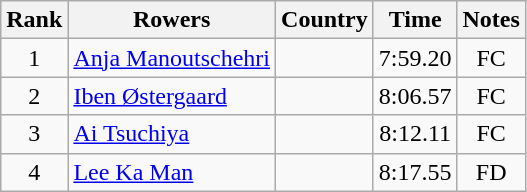<table class="wikitable" style="text-align:center">
<tr>
<th>Rank</th>
<th>Rowers</th>
<th>Country</th>
<th>Time</th>
<th>Notes</th>
</tr>
<tr>
<td>1</td>
<td align="left"><a href='#'>Anja Manoutschehri</a></td>
<td align="left"></td>
<td>7:59.20</td>
<td>FC</td>
</tr>
<tr>
<td>2</td>
<td align="left"><a href='#'>Iben Østergaard</a></td>
<td align="left"></td>
<td>8:06.57</td>
<td>FC</td>
</tr>
<tr>
<td>3</td>
<td align="left"><a href='#'>Ai Tsuchiya</a></td>
<td align="left"></td>
<td>8:12.11</td>
<td>FC</td>
</tr>
<tr>
<td>4</td>
<td align="left"><a href='#'>Lee Ka Man</a></td>
<td align="left"></td>
<td>8:17.55</td>
<td>FD</td>
</tr>
</table>
